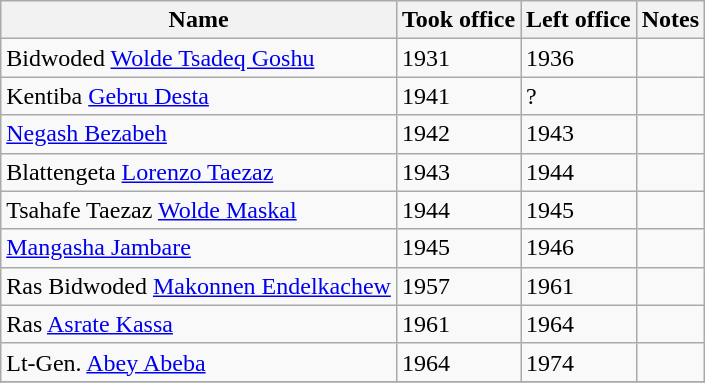<table class="wikitable">
<tr>
<th>Name</th>
<th>Took office</th>
<th>Left office</th>
<th>Notes</th>
</tr>
<tr>
<td>Bidwoded <a href='#'>Wolde Tsadeq Goshu</a></td>
<td>1931</td>
<td>1936</td>
<td></td>
</tr>
<tr>
<td>Kentiba <a href='#'>Gebru Desta</a></td>
<td>1941</td>
<td>?</td>
<td></td>
</tr>
<tr>
<td><a href='#'>Negash Bezabeh</a></td>
<td>1942</td>
<td>1943</td>
<td></td>
</tr>
<tr>
<td>Blattengeta <a href='#'>Lorenzo Taezaz</a></td>
<td>1943</td>
<td>1944</td>
<td></td>
</tr>
<tr>
<td>Tsahafe Taezaz <a href='#'>Wolde Maskal</a></td>
<td>1944</td>
<td>1945</td>
<td></td>
</tr>
<tr>
<td><a href='#'>Mangasha Jambare</a></td>
<td>1945</td>
<td>1946</td>
<td></td>
</tr>
<tr>
<td>Ras Bidwoded <a href='#'>Makonnen Endelkachew</a></td>
<td>1957</td>
<td>1961</td>
<td></td>
</tr>
<tr>
<td>Ras <a href='#'>Asrate Kassa</a></td>
<td>1961</td>
<td>1964</td>
<td></td>
</tr>
<tr>
<td>Lt-Gen. <a href='#'>Abey Abeba</a></td>
<td>1964</td>
<td>1974</td>
<td></td>
</tr>
<tr>
</tr>
</table>
